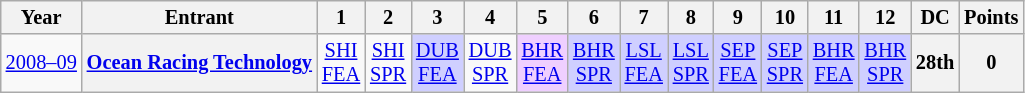<table class="wikitable" style="text-align:center; font-size:85%">
<tr>
<th>Year</th>
<th>Entrant</th>
<th>1</th>
<th>2</th>
<th>3</th>
<th>4</th>
<th>5</th>
<th>6</th>
<th>7</th>
<th>8</th>
<th>9</th>
<th>10</th>
<th>11</th>
<th>12</th>
<th>DC</th>
<th>Points</th>
</tr>
<tr>
<td nowrap><a href='#'>2008–09</a></td>
<th nowrap><a href='#'>Ocean Racing Technology</a></th>
<td><a href='#'>SHI<br>FEA</a></td>
<td><a href='#'>SHI<br>SPR</a></td>
<td style="background:#CFCFFF;"><a href='#'>DUB<br>FEA</a><br></td>
<td><a href='#'>DUB<br>SPR</a><br></td>
<td style="background:#EFCFFF;"><a href='#'>BHR<br>FEA</a><br></td>
<td style="background:#CFCFFF;"><a href='#'>BHR<br>SPR</a><br></td>
<td style="background:#CFCFFF;"><a href='#'>LSL<br>FEA</a><br></td>
<td style="background:#CFCFFF;"><a href='#'>LSL<br>SPR</a><br></td>
<td style="background:#CFCFFF;"><a href='#'>SEP<br>FEA</a><br></td>
<td style="background:#CFCFFF;"><a href='#'>SEP<br>SPR</a><br></td>
<td style="background:#CFCFFF;"><a href='#'>BHR<br>FEA</a><br></td>
<td style="background:#CFCFFF;"><a href='#'>BHR<br>SPR</a><br></td>
<th>28th</th>
<th>0</th>
</tr>
</table>
